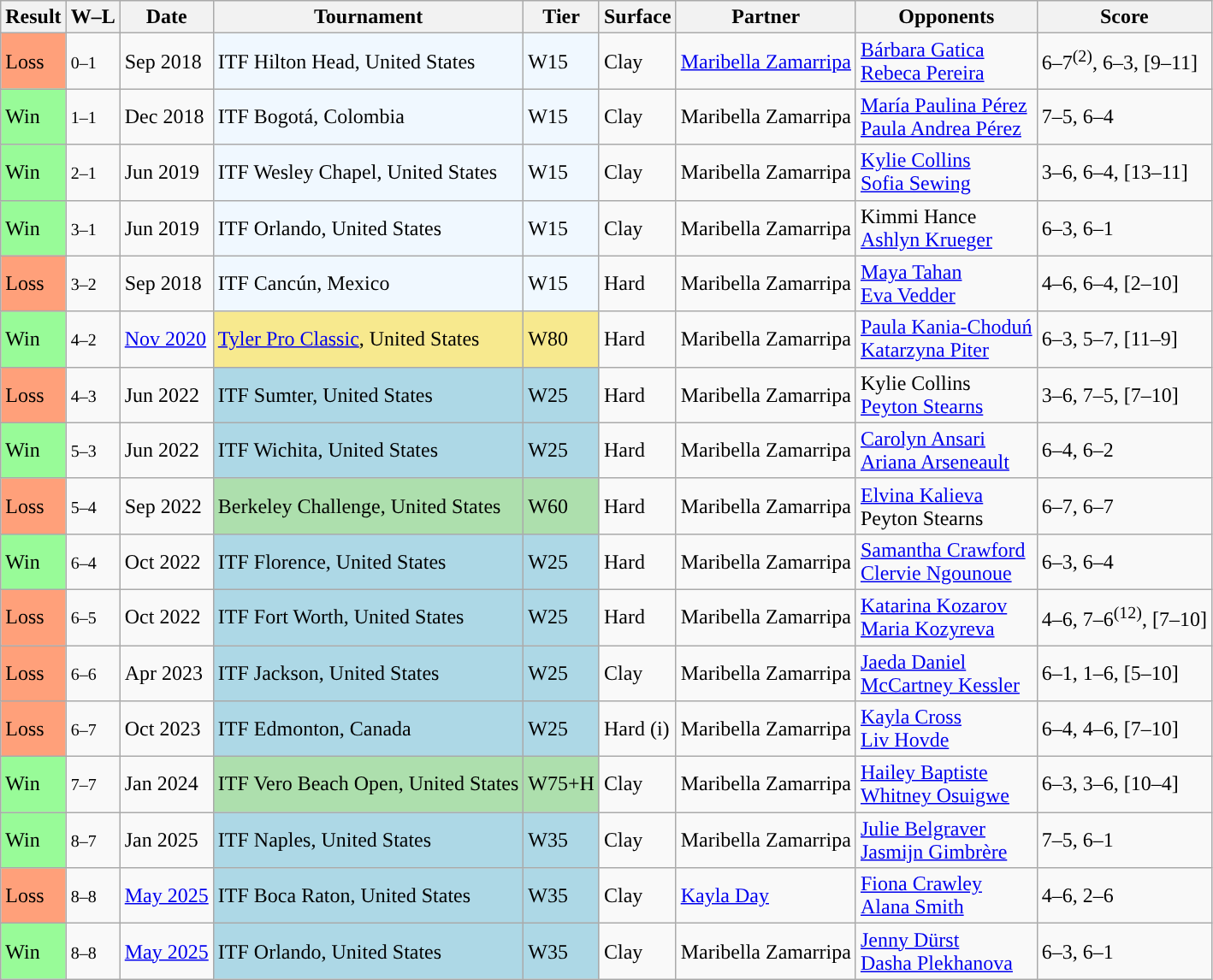<table class="sortable wikitable">
<tr>
<th>Result</th>
<th class="unsortable">W–L</th>
<th>Date</th>
<th>Tournament</th>
<th>Tier</th>
<th>Surface</th>
<th>Partner</th>
<th>Opponents</th>
<th class="unsortable">Score</th>
</tr>
<tr>
<td style="background:#ffa07a;">Loss</td>
<td><small>0–1</small></td>
<td>Sep 2018</td>
<td style="background:#f0f8ff;">ITF Hilton Head, United States</td>
<td style="background:#f0f8ff;">W15</td>
<td>Clay</td>
<td> <a href='#'>Maribella Zamarripa</a></td>
<td> <a href='#'>Bárbara Gatica</a> <br>  <a href='#'>Rebeca Pereira</a></td>
<td>6–7<sup>(2)</sup>, 6–3, [9–11]</td>
</tr>
<tr>
<td style="background:#98fb98;">Win</td>
<td><small>1–1</small></td>
<td>Dec 2018</td>
<td style="background:#f0f8ff;">ITF Bogotá, Colombia</td>
<td style="background:#f0f8ff;f">W15</td>
<td>Clay</td>
<td> Maribella Zamarripa</td>
<td> <a href='#'>María Paulina Pérez</a> <br>  <a href='#'>Paula Andrea Pérez</a></td>
<td>7–5, 6–4</td>
</tr>
<tr>
<td style="background:#98fb98;">Win</td>
<td><small>2–1</small></td>
<td>Jun 2019</td>
<td style="background:#f0f8ff;">ITF Wesley Chapel, United States</td>
<td style="background:#f0f8ff;">W15</td>
<td>Clay</td>
<td> Maribella Zamarripa</td>
<td> <a href='#'>Kylie Collins</a> <br>  <a href='#'>Sofia Sewing</a></td>
<td>3–6, 6–4, [13–11]</td>
</tr>
<tr>
<td style="background:#98fb98;">Win</td>
<td><small>3–1</small></td>
<td>Jun 2019</td>
<td style="background:#f0f8ff;">ITF Orlando, United States</td>
<td style="background:#f0f8ff;">W15</td>
<td>Clay</td>
<td> Maribella Zamarripa</td>
<td> Kimmi Hance <br>  <a href='#'>Ashlyn Krueger</a></td>
<td>6–3, 6–1</td>
</tr>
<tr>
<td style="background:#ffa07a;">Loss</td>
<td><small>3–2</small></td>
<td>Sep 2018</td>
<td style="background:#f0f8ff;">ITF Cancún, Mexico</td>
<td style="background:#f0f8ff;">W15</td>
<td>Hard</td>
<td> Maribella Zamarripa</td>
<td> <a href='#'>Maya Tahan</a> <br>  <a href='#'>Eva Vedder</a></td>
<td>4–6, 6–4, [2–10]</td>
</tr>
<tr>
<td style="background:#98fb98;">Win</td>
<td><small>4–2</small></td>
<td><a href='#'>Nov 2020</a></td>
<td style="background:#f7e98e;"><a href='#'>Tyler Pro Classic</a>, United States</td>
<td style="background:#f7e98e;">W80</td>
<td>Hard</td>
<td> Maribella Zamarripa</td>
<td> <a href='#'>Paula Kania-Choduń</a> <br>  <a href='#'>Katarzyna Piter</a></td>
<td>6–3, 5–7, [11–9]</td>
</tr>
<tr>
<td style="background:#ffa07a;">Loss</td>
<td><small>4–3</small></td>
<td>Jun 2022</td>
<td style="background:lightblue;">ITF Sumter, United States</td>
<td style="background:lightblue;">W25</td>
<td>Hard</td>
<td> Maribella Zamarripa</td>
<td> Kylie Collins <br>  <a href='#'>Peyton Stearns</a></td>
<td>3–6, 7–5, [7–10]</td>
</tr>
<tr>
<td style="background:#98fb98;">Win</td>
<td><small>5–3</small></td>
<td>Jun 2022</td>
<td style="background:lightblue;">ITF Wichita, United States</td>
<td style="background:lightblue;">W25</td>
<td>Hard</td>
<td> Maribella Zamarripa</td>
<td> <a href='#'>Carolyn Ansari</a> <br>  <a href='#'>Ariana Arseneault</a></td>
<td>6–4, 6–2</td>
</tr>
<tr>
<td style="background:#ffa07a;">Loss</td>
<td><small>5–4</small></td>
<td>Sep 2022</td>
<td style="background:#addfad;">Berkeley Challenge, United States</td>
<td style="background:#addfad;">W60</td>
<td>Hard</td>
<td> Maribella Zamarripa</td>
<td> <a href='#'>Elvina Kalieva</a> <br>  Peyton Stearns</td>
<td>6–7, 6–7</td>
</tr>
<tr>
<td style="background:#98fb98;">Win</td>
<td><small>6–4</small></td>
<td>Oct 2022</td>
<td style="background:lightblue;">ITF Florence, United States</td>
<td style="background:lightblue;">W25</td>
<td>Hard</td>
<td> Maribella Zamarripa</td>
<td> <a href='#'>Samantha Crawford</a> <br>  <a href='#'>Clervie Ngounoue</a></td>
<td>6–3, 6–4</td>
</tr>
<tr>
<td style="background:#ffa07a;">Loss</td>
<td><small>6–5</small></td>
<td>Oct 2022</td>
<td style="background:lightblue;">ITF Fort Worth, United States</td>
<td style="background:lightblue;">W25</td>
<td>Hard</td>
<td> Maribella Zamarripa</td>
<td> <a href='#'>Katarina Kozarov</a> <br>  <a href='#'>Maria Kozyreva</a></td>
<td>4–6, 7–6<sup>(12)</sup>, [7–10]</td>
</tr>
<tr>
<td style="background:#ffa07a;">Loss</td>
<td><small>6–6</small></td>
<td>Apr 2023</td>
<td style="background:lightblue;">ITF Jackson, United States</td>
<td style="background:lightblue;">W25</td>
<td>Clay</td>
<td> Maribella Zamarripa</td>
<td> <a href='#'>Jaeda Daniel</a> <br>  <a href='#'>McCartney Kessler</a></td>
<td>6–1, 1–6, [5–10]</td>
</tr>
<tr>
<td style="background:#ffa07a;">Loss</td>
<td><small>6–7</small></td>
<td>Oct 2023</td>
<td style="background:lightblue;">ITF Edmonton, Canada</td>
<td style="background:lightblue;">W25</td>
<td>Hard (i)</td>
<td> Maribella Zamarripa</td>
<td> <a href='#'>Kayla Cross</a> <br>  <a href='#'>Liv Hovde</a></td>
<td>6–4, 4–6, [7–10]</td>
</tr>
<tr>
<td style="background:#98fb98;">Win</td>
<td><small>7–7</small></td>
<td>Jan 2024</td>
<td style="background:#addfad;">ITF Vero Beach Open, United States</td>
<td style="background:#addfad;">W75+H</td>
<td>Clay</td>
<td> Maribella Zamarripa</td>
<td> <a href='#'>Hailey Baptiste</a> <br>  <a href='#'>Whitney Osuigwe</a></td>
<td>6–3, 3–6, [10–4]</td>
</tr>
<tr>
<td style="background:#98fb98;">Win</td>
<td><small>8–7</small></td>
<td>Jan 2025</td>
<td style="background:lightblue;">ITF Naples, United States</td>
<td style="background:lightblue;">W35</td>
<td>Clay</td>
<td> Maribella Zamarripa</td>
<td> <a href='#'>Julie Belgraver</a> <br>  <a href='#'>Jasmijn Gimbrère</a></td>
<td>7–5, 6–1</td>
</tr>
<tr>
<td bgcolor="FFA07A">Loss</td>
<td><small>8–8</small></td>
<td><a href='#'>May 2025</a></td>
<td style="background:lightblue;">ITF Boca Raton, United States</td>
<td style="background:lightblue;">W35</td>
<td>Clay</td>
<td> <a href='#'>Kayla Day</a></td>
<td> <a href='#'>Fiona Crawley</a> <br>  <a href='#'>Alana Smith</a></td>
<td>4–6, 2–6</td>
</tr>
<tr>
<td style="background:#98fb98;">Win</td>
<td><small>8–8</small></td>
<td><a href='#'>May 2025</a></td>
<td style="background:lightblue;">ITF Orlando, United States</td>
<td style="background:lightblue;">W35</td>
<td>Clay</td>
<td> Maribella Zamarripa</td>
<td> <a href='#'>Jenny Dürst</a> <br>  <a href='#'>Dasha Plekhanova</a></td>
<td>6–3, 6–1</td>
</tr>
</table>
